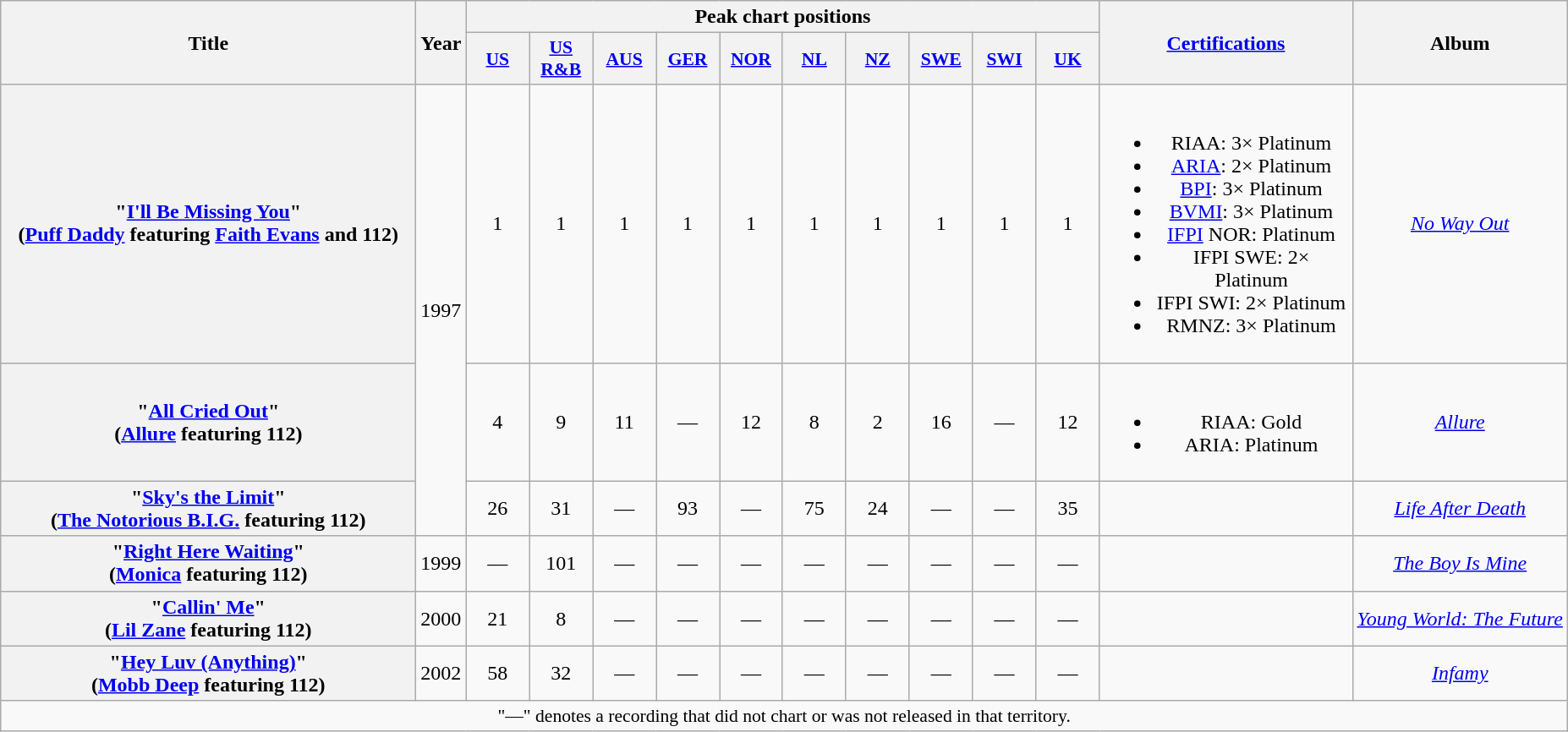<table class="wikitable plainrowheaders" style="text-align:center;">
<tr>
<th scope="col" rowspan="2" style="width:20em;">Title</th>
<th scope="col" rowspan="2">Year</th>
<th scope="col" colspan="10">Peak chart positions</th>
<th scope="col" rowspan="2" style="width:12em;"><a href='#'>Certifications</a></th>
<th scope="col" rowspan="2">Album</th>
</tr>
<tr>
<th style="width:3em;font-size:90%;"><a href='#'>US</a><br></th>
<th style="width:3em;font-size:90%;"><a href='#'>US<br>R&B</a><br></th>
<th style="width:3em;font-size:90%;"><a href='#'>AUS</a><br></th>
<th style="width:3em;font-size:90%;"><a href='#'>GER</a><br></th>
<th style="width:3em;font-size:90%;"><a href='#'>NOR</a><br></th>
<th style="width:3em;font-size:90%;"><a href='#'>NL</a><br></th>
<th style="width:3em;font-size:90%;"><a href='#'>NZ</a><br></th>
<th style="width:3em;font-size:90%;"><a href='#'>SWE</a><br></th>
<th style="width:3em;font-size:90%;"><a href='#'>SWI</a><br></th>
<th style="width:3em;font-size:90%;"><a href='#'>UK</a><br></th>
</tr>
<tr>
<th scope="row">"<a href='#'>I'll Be Missing You</a>"<br><span>(<a href='#'>Puff Daddy</a> featuring <a href='#'>Faith Evans</a> and 112)</span></th>
<td rowspan="3">1997</td>
<td>1</td>
<td>1</td>
<td>1</td>
<td>1</td>
<td>1</td>
<td>1</td>
<td>1</td>
<td>1</td>
<td>1</td>
<td>1</td>
<td><br><ul><li>RIAA: 3× Platinum</li><li><a href='#'>ARIA</a>: 2× Platinum</li><li><a href='#'>BPI</a>: 3× Platinum</li><li><a href='#'>BVMI</a>: 3× Platinum</li><li><a href='#'>IFPI</a> NOR: Platinum</li><li>IFPI SWE: 2× Platinum</li><li>IFPI SWI: 2× Platinum</li><li>RMNZ: 3× Platinum</li></ul></td>
<td><em><a href='#'>No Way Out</a></em></td>
</tr>
<tr>
<th scope="row">"<a href='#'>All Cried Out</a>"<br><span>(<a href='#'>Allure</a> featuring 112)</span></th>
<td>4</td>
<td>9</td>
<td>11</td>
<td>—</td>
<td>12</td>
<td>8</td>
<td>2</td>
<td>16</td>
<td>—</td>
<td>12</td>
<td><br><ul><li>RIAA: Gold</li><li>ARIA: Platinum</li></ul></td>
<td><em><a href='#'>Allure</a></em></td>
</tr>
<tr>
<th scope="row">"<a href='#'>Sky's the Limit</a>"<br><span>(<a href='#'>The Notorious B.I.G.</a> featuring 112)</span></th>
<td>26</td>
<td>31</td>
<td>—</td>
<td>93</td>
<td>—</td>
<td>75</td>
<td>24</td>
<td>—</td>
<td>—</td>
<td>35</td>
<td></td>
<td><em><a href='#'>Life After Death</a></em></td>
</tr>
<tr>
<th scope="row">"<a href='#'>Right Here Waiting</a>"<br><span>(<a href='#'>Monica</a> featuring 112)</span></th>
<td>1999</td>
<td>—</td>
<td>101</td>
<td>—</td>
<td>—</td>
<td>—</td>
<td>—</td>
<td>—</td>
<td>—</td>
<td>—</td>
<td>—</td>
<td></td>
<td><em><a href='#'>The Boy Is Mine</a></em></td>
</tr>
<tr>
<th scope="row">"<a href='#'>Callin' Me</a>"<br><span>(<a href='#'>Lil Zane</a> featuring 112)</span></th>
<td>2000</td>
<td>21</td>
<td>8</td>
<td>—</td>
<td>—</td>
<td>—</td>
<td>—</td>
<td>—</td>
<td>—</td>
<td>—</td>
<td>—</td>
<td></td>
<td><em><a href='#'>Young World: The Future</a></em></td>
</tr>
<tr>
<th scope="row">"<a href='#'>Hey Luv (Anything)</a>"<br><span>(<a href='#'>Mobb Deep</a> featuring 112)</span></th>
<td>2002</td>
<td>58</td>
<td>32</td>
<td>—</td>
<td>—</td>
<td>—</td>
<td>—</td>
<td>—</td>
<td>—</td>
<td>—</td>
<td>—</td>
<td></td>
<td><em><a href='#'>Infamy</a></em></td>
</tr>
<tr>
<td colspan="14" style="font-size:90%">"—" denotes a recording that did not chart or was not released in that territory.</td>
</tr>
</table>
